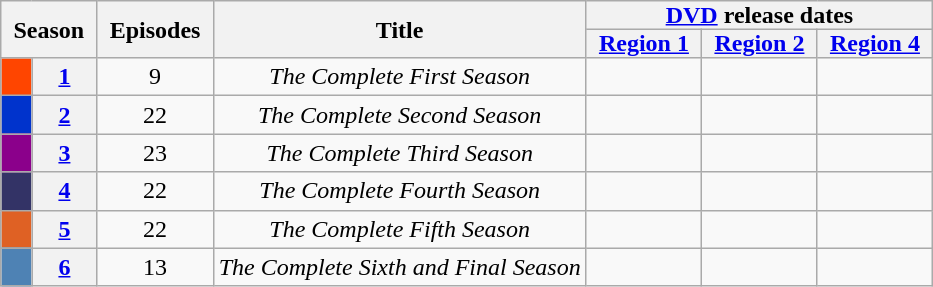<table class="wikitable plainrowheaders" style="width: %; text-align:center;">
<tr>
<th scope=col colspan="2" rowspan="2" style="padding:0 8px;">Season</th>
<th scope=col rowspan="2" style="padding:0 8px;">Episodes</th>
<th scope=col rowspan="2" style="padding:0 8px;">Title</th>
<th scope=col style="padding:0 8px;" colspan="3"><a href='#'>DVD</a> release dates</th>
</tr>
<tr>
<th style="padding:0 8px;"><a href='#'>Region 1</a></th>
<th style="padding:0 8px;"><a href='#'>Region 2</a></th>
<th style="padding:0 8px;"><a href='#'>Region 4</a></th>
</tr>
<tr>
<td style="background:#FF4500; color:#100; text-align:center;"></td>
<th scope=row style=text-align:center><a href='#'>1</a></th>
<td>9</td>
<td><em>The Complete First Season</em></td>
<td></td>
<td></td>
<td></td>
</tr>
<tr>
<td style="background:#03c; color:#100; text-align:center;"></td>
<th scope=row style=text-align:center><a href='#'>2</a></th>
<td>22</td>
<td><em>The Complete Second Season</em></td>
<td style="padding: 0 8px;"></td>
<td></td>
<td></td>
</tr>
<tr>
<td style="background:#8B008B; color:#100; text-align:center;"></td>
<th scope=row style=text-align:center><a href='#'>3</a></th>
<td>23</td>
<td><em>The Complete Third Season</em></td>
<td></td>
<td style="padding: 0 8px;"></td>
<td></td>
</tr>
<tr>
<td style="background:#336; color:#100; text-align:center;"></td>
<th scope=row style=text-align:center><a href='#'>4</a></th>
<td>22</td>
<td><em>The Complete Fourth Season</em></td>
<td></td>
<td></td>
<td style="padding: 0 8px;"></td>
</tr>
<tr>
<td style="background:#DF6124; color:#100; text-align:center;"></td>
<th scope=row style=text-align:center><a href='#'>5</a></th>
<td>22</td>
<td><em>The Complete Fifth Season</em></td>
<td></td>
<td></td>
<td></td>
</tr>
<tr>
<td style="background:#4e82b4; color:#100; text-align:center;"></td>
<th scope=row style=text-align:center><a href='#'>6</a></th>
<td>13</td>
<td><em>The Complete Sixth and Final Season</em></td>
<td></td>
<td></td>
<td></td>
</tr>
</table>
